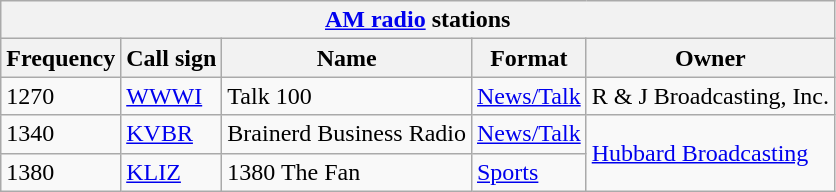<table class="wikitable">
<tr>
<th align="center" colspan="5"><strong><a href='#'>AM radio</a> stations</strong></th>
</tr>
<tr>
<th>Frequency</th>
<th>Call sign</th>
<th>Name</th>
<th>Format</th>
<th>Owner</th>
</tr>
<tr>
<td>1270</td>
<td><a href='#'>WWWI</a></td>
<td>Talk 100</td>
<td><a href='#'>News/Talk</a></td>
<td>R & J Broadcasting, Inc.</td>
</tr>
<tr>
<td>1340</td>
<td><a href='#'>KVBR</a></td>
<td>Brainerd Business Radio</td>
<td><a href='#'>News/Talk</a></td>
<td rowspan=2><a href='#'>Hubbard Broadcasting</a></td>
</tr>
<tr>
<td>1380</td>
<td><a href='#'>KLIZ</a></td>
<td>1380 The Fan</td>
<td><a href='#'>Sports</a></td>
</tr>
</table>
